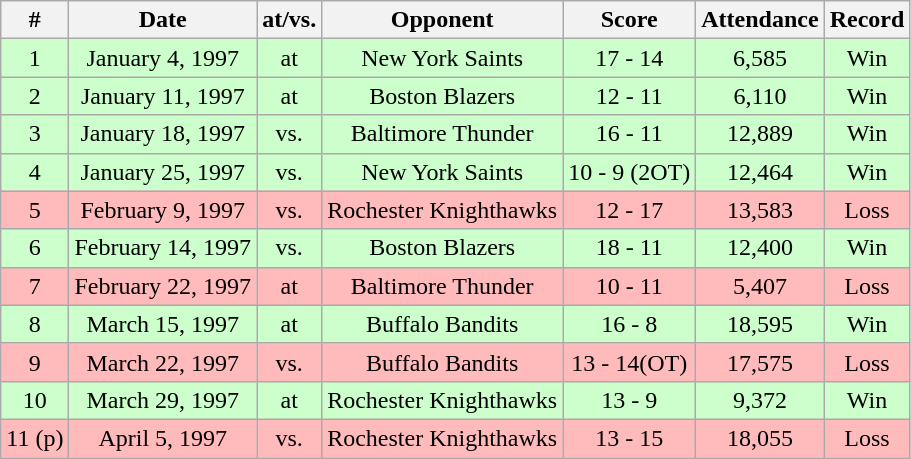<table class="wikitable" style="text-align:center">
<tr>
<th>#</th>
<th>Date</th>
<th>at/vs.</th>
<th>Opponent</th>
<th>Score</th>
<th>Attendance</th>
<th>Record</th>
</tr>
<tr bgcolor="ccffcc">
<td>1</td>
<td>January 4, 1997</td>
<td>at</td>
<td>New York Saints</td>
<td>17 - 14</td>
<td>6,585</td>
<td>Win</td>
</tr>
<tr bgcolor="ccffcc">
<td>2</td>
<td>January 11, 1997</td>
<td>at</td>
<td>Boston Blazers</td>
<td>12 - 11</td>
<td>6,110</td>
<td>Win</td>
</tr>
<tr bgcolor="ccffcc">
<td>3</td>
<td>January 18, 1997</td>
<td>vs.</td>
<td>Baltimore Thunder</td>
<td>16 - 11</td>
<td>12,889</td>
<td>Win</td>
</tr>
<tr bgcolor="ccffcc">
<td>4</td>
<td>January 25, 1997</td>
<td>vs.</td>
<td>New York Saints</td>
<td>10 - 9 (2OT)</td>
<td>12,464</td>
<td>Win</td>
</tr>
<tr bgcolor="ffbbbb">
<td>5</td>
<td>February 9, 1997</td>
<td>vs.</td>
<td>Rochester Knighthawks</td>
<td>12 - 17</td>
<td>13,583</td>
<td>Loss</td>
</tr>
<tr bgcolor="ccffcc">
<td>6</td>
<td>February 14, 1997</td>
<td>vs.</td>
<td>Boston Blazers</td>
<td>18 - 11</td>
<td>12,400</td>
<td>Win</td>
</tr>
<tr bgcolor="ffbbbb">
<td>7</td>
<td>February 22, 1997</td>
<td>at</td>
<td>Baltimore Thunder</td>
<td>10 - 11</td>
<td>5,407</td>
<td>Loss</td>
</tr>
<tr bgcolor="ccffcc">
<td>8</td>
<td>March 15, 1997</td>
<td>at</td>
<td>Buffalo Bandits</td>
<td>16 - 8</td>
<td>18,595</td>
<td>Win</td>
</tr>
<tr bgcolor="ffbbbb">
<td>9</td>
<td>March 22, 1997</td>
<td>vs.</td>
<td>Buffalo Bandits</td>
<td>13 - 14(OT)</td>
<td>17,575</td>
<td>Loss</td>
</tr>
<tr bgcolor="ccffcc">
<td>10</td>
<td>March 29, 1997</td>
<td>at</td>
<td>Rochester Knighthawks</td>
<td>13 - 9</td>
<td>9,372</td>
<td>Win</td>
</tr>
<tr bgcolor="ffbbbb">
<td>11 (p)</td>
<td>April 5, 1997</td>
<td>vs.</td>
<td>Rochester Knighthawks</td>
<td>13 - 15</td>
<td>18,055</td>
<td>Loss</td>
</tr>
</table>
